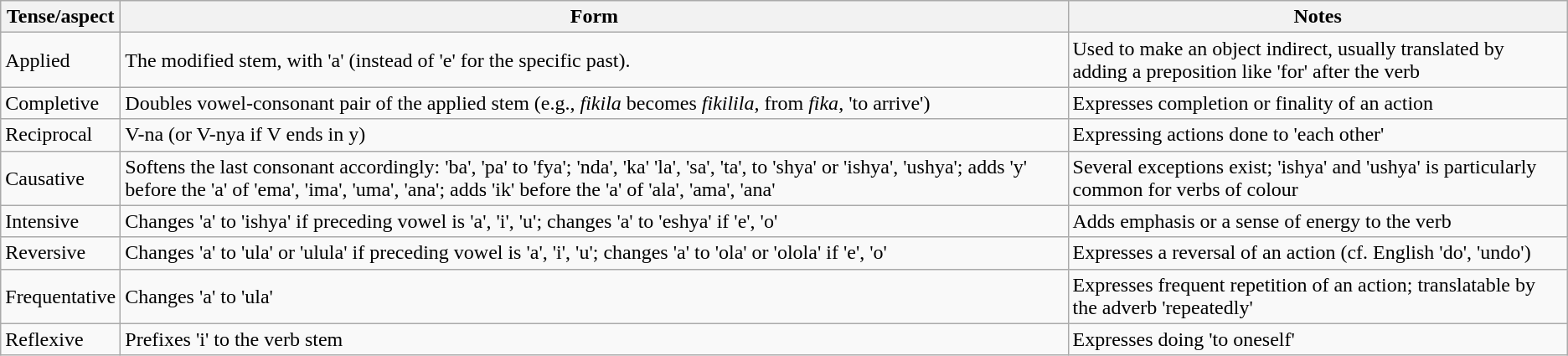<table class="wikitable">
<tr>
<th>Tense/aspect</th>
<th>Form</th>
<th>Notes</th>
</tr>
<tr>
<td>Applied</td>
<td>The modified stem, with 'a' (instead of 'e' for the specific past).</td>
<td>Used to make an object indirect, usually translated by adding a preposition like 'for' after the verb</td>
</tr>
<tr>
<td>Completive</td>
<td>Doubles vowel-consonant pair of the applied stem (e.g., <em>fikila</em> becomes <em>fikilila</em>, from <em>fika</em>, 'to arrive')</td>
<td>Expresses completion or finality of an action</td>
</tr>
<tr>
<td>Reciprocal</td>
<td>V-na (or V-nya if V ends in y)</td>
<td>Expressing actions done to 'each other'</td>
</tr>
<tr>
<td>Causative</td>
<td>Softens the last consonant accordingly: 'ba', 'pa' to 'fya'; 'nda', 'ka' 'la', 'sa', 'ta', to 'shya' or 'ishya', 'ushya'; adds 'y' before the 'a' of 'ema', 'ima', 'uma', 'ana'; adds 'ik' before the 'a' of 'ala', 'ama', 'ana'</td>
<td>Several exceptions exist; 'ishya' and 'ushya' is particularly common for verbs of colour</td>
</tr>
<tr>
<td>Intensive</td>
<td>Changes 'a' to 'ishya' if preceding vowel is 'a', 'i', 'u'; changes 'a' to 'eshya' if 'e', 'o'</td>
<td>Adds emphasis or a sense of energy to the verb</td>
</tr>
<tr>
<td>Reversive</td>
<td>Changes 'a' to 'ula' or 'ulula' if preceding vowel is 'a', 'i', 'u'; changes 'a' to 'ola' or 'olola' if 'e', 'o'</td>
<td>Expresses a reversal of an action (cf. English 'do', 'undo')</td>
</tr>
<tr>
<td>Frequentative</td>
<td>Changes 'a' to 'ula'</td>
<td>Expresses frequent repetition of an action; translatable by the adverb 'repeatedly'</td>
</tr>
<tr>
<td>Reflexive</td>
<td>Prefixes 'i' to the verb stem</td>
<td>Expresses doing 'to oneself'</td>
</tr>
</table>
